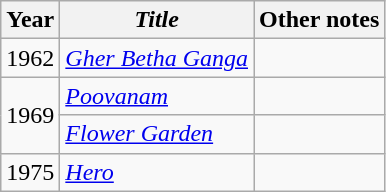<table class="wikitable">
<tr>
<th>Year</th>
<th><em>Title</em></th>
<th>Other notes</th>
</tr>
<tr>
<td>1962</td>
<td><em><a href='#'>Gher Betha Ganga</a></em></td>
<td></td>
</tr>
<tr>
<td rowspan="2">1969</td>
<td><em><a href='#'>Poovanam</a></em></td>
<td></td>
</tr>
<tr>
<td><em><a href='#'>Flower Garden</a></em></td>
<td></td>
</tr>
<tr>
<td>1975</td>
<td><em><a href='#'>Hero</a></em></td>
<td></td>
</tr>
</table>
